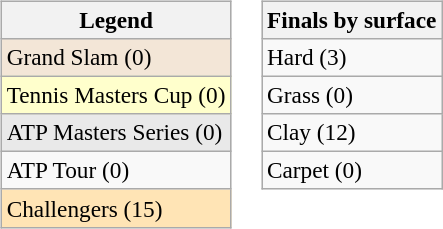<table>
<tr valign=top>
<td><br><table class=wikitable style=font-size:97%>
<tr>
<th>Legend</th>
</tr>
<tr bgcolor=f3e6d7>
<td>Grand Slam (0)</td>
</tr>
<tr bgcolor=ffffcc>
<td>Tennis Masters Cup (0)</td>
</tr>
<tr bgcolor=e9e9e9>
<td>ATP Masters Series (0)</td>
</tr>
<tr bgcolor=>
<td>ATP Tour (0)</td>
</tr>
<tr bgcolor=moccasin>
<td>Challengers (15)</td>
</tr>
</table>
</td>
<td><br><table class=wikitable style=font-size:97%>
<tr>
<th>Finals by surface</th>
</tr>
<tr>
<td>Hard (3)</td>
</tr>
<tr>
<td>Grass (0)</td>
</tr>
<tr>
<td>Clay (12)</td>
</tr>
<tr>
<td>Carpet (0)</td>
</tr>
</table>
</td>
</tr>
</table>
